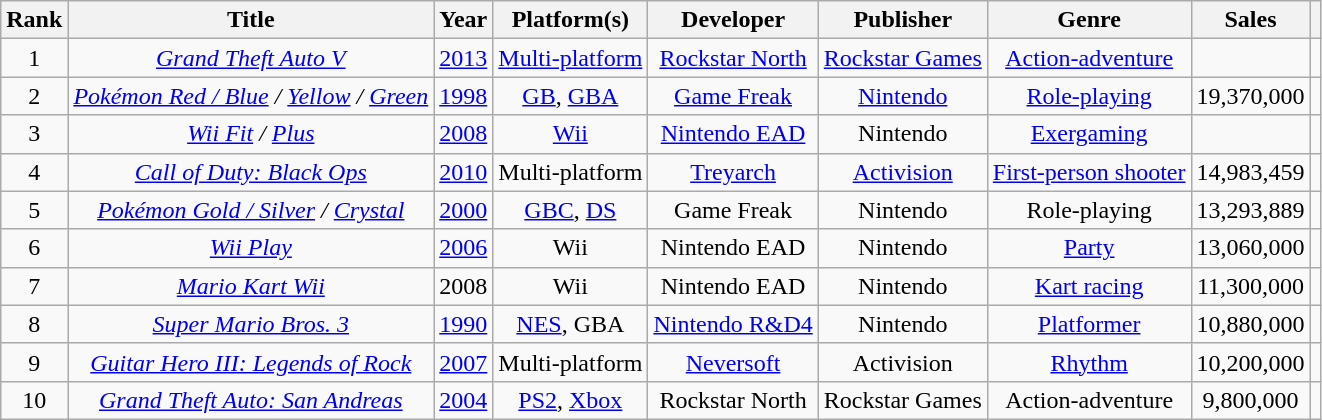<table class="wikitable sortable" style="text-align:center">
<tr>
<th>Rank</th>
<th>Title</th>
<th>Year</th>
<th>Platform(s)</th>
<th>Developer</th>
<th>Publisher</th>
<th>Genre</th>
<th>Sales</th>
<th class="unsortable"></th>
</tr>
<tr>
<td>1</td>
<td><em><a href='#'>Grand Theft Auto V</a></em></td>
<td><a href='#'>2013</a></td>
<td><a href='#'>Multi-platform</a></td>
<td><a href='#'>Rockstar North</a></td>
<td><a href='#'>Rockstar Games</a></td>
<td><a href='#'>Action-adventure</a></td>
<td></td>
<td></td>
</tr>
<tr>
<td>2</td>
<td><em><a href='#'>Pokémon Red / Blue</a> / <a href='#'>Yellow</a> / <a href='#'>Green</a></em></td>
<td><a href='#'>1998</a></td>
<td><a href='#'>GB</a>, <a href='#'>GBA</a></td>
<td><a href='#'>Game Freak</a></td>
<td><a href='#'>Nintendo</a></td>
<td><a href='#'>Role-playing</a></td>
<td>19,370,000</td>
<td></td>
</tr>
<tr>
<td>3</td>
<td><em><a href='#'>Wii Fit</a> / <a href='#'>Plus</a></em></td>
<td><a href='#'>2008</a></td>
<td><a href='#'>Wii</a></td>
<td><a href='#'>Nintendo EAD</a></td>
<td>Nintendo</td>
<td><a href='#'>Exergaming</a></td>
<td></td>
<td></td>
</tr>
<tr>
<td>4</td>
<td><em><a href='#'>Call of Duty: Black Ops</a></em></td>
<td><a href='#'>2010</a></td>
<td>Multi-platform</td>
<td><a href='#'>Treyarch</a></td>
<td><a href='#'>Activision</a></td>
<td><a href='#'>First-person shooter</a></td>
<td>14,983,459</td>
<td></td>
</tr>
<tr>
<td>5</td>
<td><em><a href='#'>Pokémon Gold / Silver</a> / <a href='#'>Crystal</a></em></td>
<td><a href='#'>2000</a></td>
<td><a href='#'>GBC</a>, <a href='#'>DS</a></td>
<td>Game Freak</td>
<td>Nintendo</td>
<td>Role-playing</td>
<td>13,293,889</td>
<td></td>
</tr>
<tr>
<td>6</td>
<td><em><a href='#'>Wii Play</a></em></td>
<td><a href='#'>2006</a></td>
<td>Wii</td>
<td>Nintendo EAD</td>
<td>Nintendo</td>
<td><a href='#'>Party</a></td>
<td>13,060,000</td>
<td></td>
</tr>
<tr>
<td>7</td>
<td><em><a href='#'>Mario Kart Wii</a></em></td>
<td>2008</td>
<td>Wii</td>
<td>Nintendo EAD</td>
<td>Nintendo</td>
<td><a href='#'>Kart racing</a></td>
<td>11,300,000</td>
<td></td>
</tr>
<tr>
<td>8</td>
<td><em><a href='#'>Super Mario Bros. 3</a></em></td>
<td><a href='#'>1990</a></td>
<td><a href='#'>NES</a>, GBA</td>
<td><a href='#'>Nintendo R&D4</a></td>
<td>Nintendo</td>
<td><a href='#'>Platformer</a></td>
<td>10,880,000</td>
<td></td>
</tr>
<tr>
<td>9</td>
<td><em><a href='#'>Guitar Hero III: Legends of Rock</a></em></td>
<td><a href='#'>2007</a></td>
<td>Multi-platform</td>
<td><a href='#'>Neversoft</a></td>
<td>Activision</td>
<td><a href='#'>Rhythm</a></td>
<td>10,200,000</td>
<td></td>
</tr>
<tr>
<td>10</td>
<td><em><a href='#'>Grand Theft Auto: San Andreas</a></em></td>
<td><a href='#'>2004</a></td>
<td><a href='#'>PS2</a>, <a href='#'>Xbox</a></td>
<td>Rockstar North</td>
<td>Rockstar Games</td>
<td>Action-adventure</td>
<td>9,800,000</td>
<td></td>
</tr>
</table>
